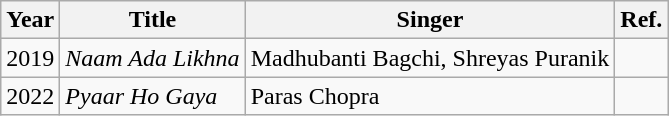<table class="wikitable">
<tr>
<th>Year</th>
<th>Title</th>
<th>Singer</th>
<th>Ref.</th>
</tr>
<tr>
<td>2019</td>
<td><em>Naam Ada Likhna</em></td>
<td>Madhubanti Bagchi, Shreyas Puranik</td>
<td></td>
</tr>
<tr>
<td>2022</td>
<td><em>Pyaar Ho Gaya</em></td>
<td>Paras Chopra</td>
<td></td>
</tr>
</table>
